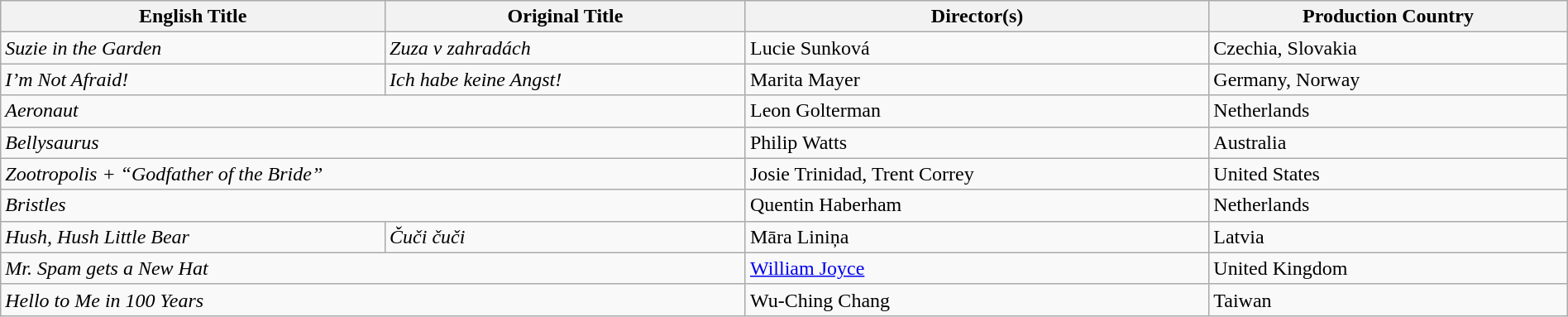<table class="sortable wikitable" style="width:100%; margin-bottom:4px">
<tr>
<th>English Title</th>
<th>Original Title</th>
<th>Director(s)</th>
<th>Production Country</th>
</tr>
<tr>
<td><em>Suzie in the Garden</em></td>
<td><em>Zuza v zahradách</em></td>
<td>Lucie Sunková</td>
<td>Czechia, Slovakia</td>
</tr>
<tr>
<td><em>I’m Not Afraid!</em></td>
<td><em>Ich habe keine Angst!</em></td>
<td>Marita Mayer</td>
<td>Germany, Norway</td>
</tr>
<tr>
<td colspan="2"><em>Aeronaut</em></td>
<td>Leon Golterman</td>
<td>Netherlands</td>
</tr>
<tr>
<td colspan="2"><em>Bellysaurus</em></td>
<td>Philip Watts</td>
<td>Australia</td>
</tr>
<tr>
<td colspan="2"><em>Zootropolis + “Godfather of the Bride”</em></td>
<td>Josie Trinidad, Trent Correy</td>
<td>United States</td>
</tr>
<tr>
<td colspan="2"><em>Bristles</em></td>
<td>Quentin Haberham</td>
<td>Netherlands</td>
</tr>
<tr>
<td><em>Hush, Hush Little Bear</em></td>
<td><em>Čuči čuči</em></td>
<td>Māra Liniņa</td>
<td>Latvia</td>
</tr>
<tr>
<td colspan="2"><em>Mr. Spam gets a New Hat</em></td>
<td><a href='#'>William Joyce</a></td>
<td>United Kingdom</td>
</tr>
<tr>
<td colspan="2"><em>Hello to Me in 100 Years</em></td>
<td>Wu-Ching Chang</td>
<td>Taiwan</td>
</tr>
</table>
